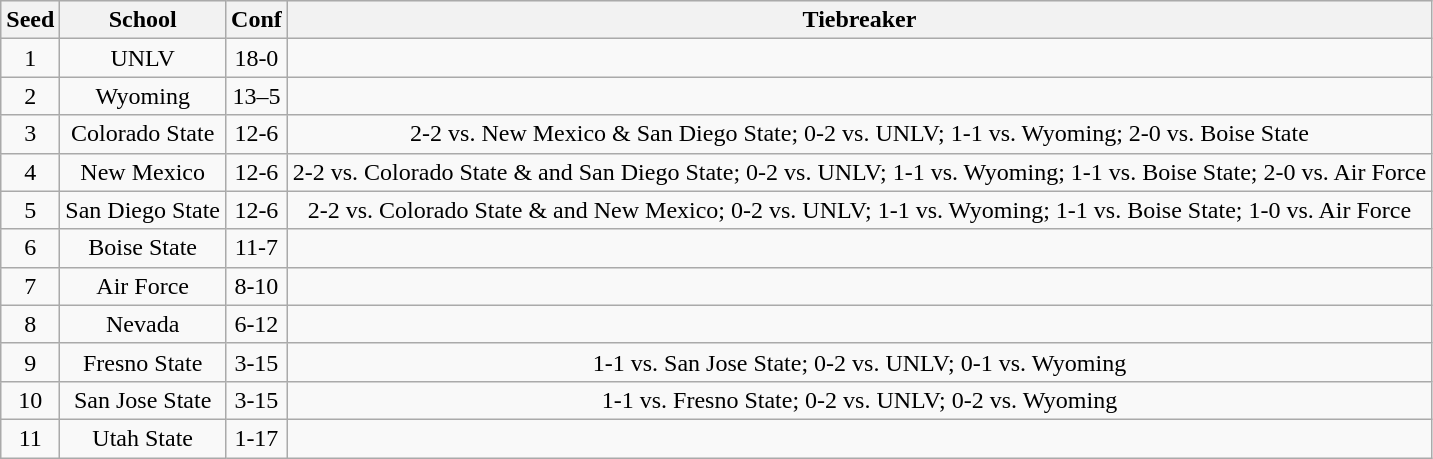<table class="wikitable" style="text-align: center;">
<tr bgcolor="#efefef">
<th>Seed</th>
<th>School</th>
<th>Conf</th>
<th>Tiebreaker</th>
</tr>
<tr>
<td>1</td>
<td>UNLV</td>
<td>18-0</td>
<td></td>
</tr>
<tr>
<td>2</td>
<td>Wyoming</td>
<td>13–5</td>
<td></td>
</tr>
<tr>
<td>3</td>
<td>Colorado State</td>
<td>12-6</td>
<td>2-2 vs. New Mexico & San Diego State; 0-2 vs. UNLV; 1-1 vs. Wyoming; 2-0 vs. Boise State</td>
</tr>
<tr>
<td>4</td>
<td>New Mexico</td>
<td>12-6</td>
<td>2-2 vs. Colorado State & and San Diego State; 0-2 vs. UNLV; 1-1 vs. Wyoming; 1-1 vs. Boise State; 2-0 vs. Air Force</td>
</tr>
<tr>
<td>5</td>
<td>San Diego State</td>
<td>12-6</td>
<td>2-2 vs. Colorado State & and New Mexico; 0-2 vs. UNLV; 1-1 vs. Wyoming; 1-1 vs. Boise State; 1-0 vs. Air Force</td>
</tr>
<tr>
<td>6</td>
<td>Boise State</td>
<td>11-7</td>
<td></td>
</tr>
<tr>
<td>7</td>
<td>Air Force</td>
<td>8-10</td>
<td></td>
</tr>
<tr>
<td>8</td>
<td>Nevada</td>
<td>6-12</td>
<td></td>
</tr>
<tr>
<td>9</td>
<td>Fresno State</td>
<td>3-15</td>
<td>1-1 vs. San Jose State; 0-2 vs. UNLV; 0-1 vs. Wyoming</td>
</tr>
<tr>
<td>10</td>
<td>San Jose State</td>
<td>3-15</td>
<td>1-1 vs. Fresno State; 0-2 vs. UNLV; 0-2 vs. Wyoming</td>
</tr>
<tr>
<td>11</td>
<td>Utah State</td>
<td>1-17</td>
<td></td>
</tr>
</table>
